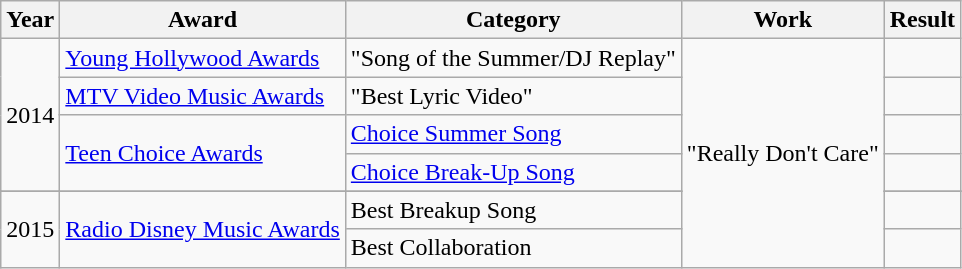<table class="wikitable">
<tr>
<th scope="col">Year</th>
<th scope="col">Award</th>
<th scope="col">Category</th>
<th scope="col">Work</th>
<th scope="col">Result</th>
</tr>
<tr>
<td rowspan="4">2014</td>
<td><a href='#'>Young Hollywood Awards</a></td>
<td>"Song of the Summer/DJ Replay"</td>
<td rowspan="7">"Really Don't Care"</td>
<td></td>
</tr>
<tr>
<td><a href='#'>MTV Video Music Awards</a></td>
<td>"Best Lyric Video"</td>
<td></td>
</tr>
<tr>
<td rowspan="2"><a href='#'>Teen Choice Awards</a></td>
<td><a href='#'>Choice Summer Song</a></td>
<td></td>
</tr>
<tr>
<td><a href='#'>Choice Break-Up Song</a></td>
<td></td>
</tr>
<tr>
</tr>
<tr>
<td rowspan="2">2015</td>
<td rowspan="2"><a href='#'>Radio Disney Music Awards</a></td>
<td>Best Breakup Song</td>
<td></td>
</tr>
<tr>
<td>Best Collaboration</td>
<td></td>
</tr>
</table>
